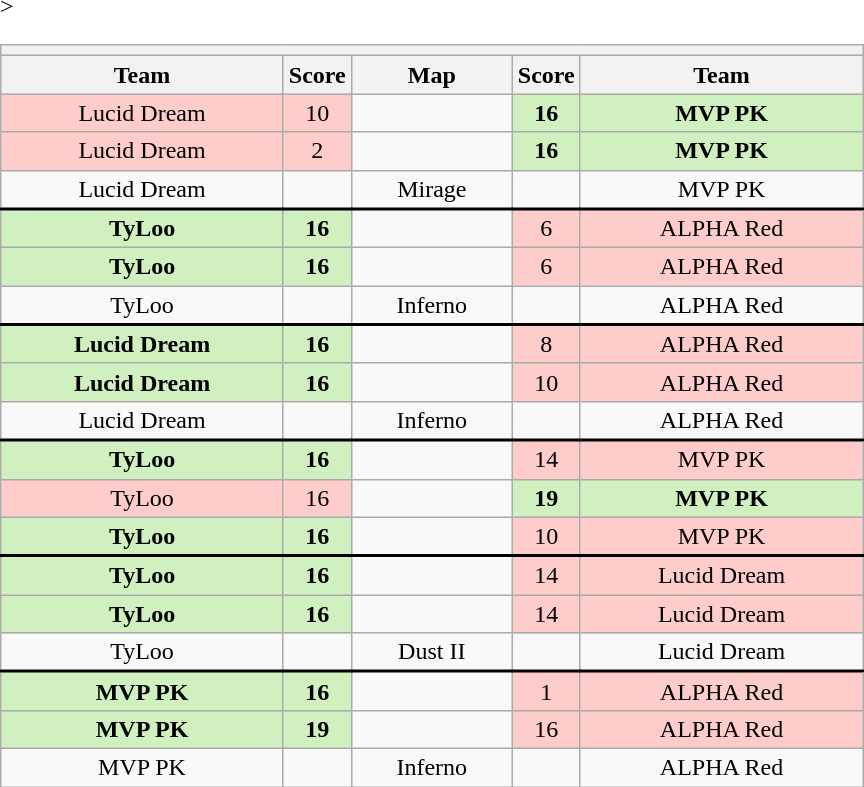<table class="wikitable" style="text-align: center">
<tr>
<th colspan=5></th>
</tr>
<tr <noinclude>>
<th width="181px">Team</th>
<th width="20px">Score</th>
<th width="100px">Map</th>
<th width="20px">Score</th>
<th width="181px">Team</noinclude></th>
</tr>
<tr>
<td style="background: #FFCCCC;">Lucid Dream</td>
<td style="background: #FFCCCC;">10</td>
<td></td>
<td style="background: #D0F0C0;"><strong>16</strong></td>
<td style="background: #D0F0C0;"><strong>MVP PK</strong></td>
</tr>
<tr>
<td style="background: #FFCCCC;">Lucid Dream</td>
<td style="background: #FFCCCC;">2</td>
<td></td>
<td style="background: #D0F0C0;"><strong>16</strong></td>
<td style="background: #D0F0C0;"><strong>MVP PK</strong></td>
</tr>
<tr style="text-align:center;border-width:0 0 2px 0; border-style:solid;border-color:black;">
<td>Lucid Dream</td>
<td></td>
<td>Mirage</td>
<td></td>
<td>MVP PK</td>
</tr>
<tr>
<td style="background: #D0F0C0;"><strong>TyLoo</strong></td>
<td style="background: #D0F0C0;"><strong>16</strong></td>
<td></td>
<td style="background: #FFCCCC;">6</td>
<td style="background: #FFCCCC;">ALPHA Red</td>
</tr>
<tr>
<td style="background: #D0F0C0;"><strong>TyLoo</strong></td>
<td style="background: #D0F0C0;"><strong>16</strong></td>
<td></td>
<td style="background: #FFCCCC;">6</td>
<td style="background: #FFCCCC;">ALPHA Red</td>
</tr>
<tr style="text-align:center;border-width:0 0 2px 0; border-style:solid;border-color:black;">
<td>TyLoo</td>
<td></td>
<td>Inferno</td>
<td></td>
<td>ALPHA Red</td>
</tr>
<tr>
<td style="background: #D0F0C0;"><strong>Lucid Dream</strong></td>
<td style="background: #D0F0C0;"><strong>16</strong></td>
<td></td>
<td style="background: #FFCCCC;">8</td>
<td style="background: #FFCCCC;">ALPHA Red</td>
</tr>
<tr>
<td style="background: #D0F0C0;"><strong>Lucid Dream</strong></td>
<td style="background: #D0F0C0;"><strong>16</strong></td>
<td></td>
<td style="background: #FFCCCC;">10</td>
<td style="background: #FFCCCC;">ALPHA Red</td>
</tr>
<tr style="text-align:center;border-width:0 0 2px 0; border-style:solid;border-color:black;">
<td>Lucid Dream</td>
<td></td>
<td>Inferno</td>
<td></td>
<td>ALPHA Red</td>
</tr>
<tr>
<td style="background: #D0F0C0;"><strong>TyLoo</strong></td>
<td style="background: #D0F0C0;"><strong>16</strong></td>
<td></td>
<td style="background: #FFCCCC;">14</td>
<td style="background: #FFCCCC;">MVP PK</td>
</tr>
<tr>
<td style="background: #FFCCCC;">TyLoo</td>
<td style="background: #FFCCCC;">16</td>
<td></td>
<td style="background: #D0F0C0;"><strong>19</strong></td>
<td style="background: #D0F0C0;"><strong>MVP PK</strong></td>
</tr>
<tr style="text-align:center;border-width:0 0 2px 0; border-style:solid;border-color:black;">
<td style="background: #D0F0C0;"><strong>TyLoo</strong></td>
<td style="background: #D0F0C0;"><strong>16</strong></td>
<td></td>
<td style="background: #FFCCCC;">10</td>
<td style="background: #FFCCCC;">MVP PK</td>
</tr>
<tr>
<td style="background: #D0F0C0;"><strong>TyLoo</strong></td>
<td style="background: #D0F0C0;"><strong>16</strong></td>
<td></td>
<td style="background: #FFCCCC;">14</td>
<td style="background: #FFCCCC;">Lucid Dream</td>
</tr>
<tr>
<td style="background: #D0F0C0;"><strong>TyLoo</strong></td>
<td style="background: #D0F0C0;"><strong>16</strong></td>
<td></td>
<td style="background: #FFCCCC;">14</td>
<td style="background: #FFCCCC;">Lucid Dream</td>
</tr>
<tr style="text-align:center;border-width:0 0 2px 0; border-style:solid;border-color:black;">
<td>TyLoo</td>
<td></td>
<td>Dust II</td>
<td></td>
<td>Lucid Dream</td>
</tr>
<tr>
<td style="background: #D0F0C0;"><strong>MVP PK</strong></td>
<td style="background: #D0F0C0;"><strong>16</strong></td>
<td></td>
<td style="background: #FFCCCC;">1</td>
<td style="background: #FFCCCC;">ALPHA Red</td>
</tr>
<tr>
<td style="background: #D0F0C0;"><strong>MVP PK</strong></td>
<td style="background: #D0F0C0;"><strong>19</strong></td>
<td></td>
<td style="background: #FFCCCC;">16</td>
<td style="background: #FFCCCC;">ALPHA Red</td>
</tr>
<tr>
<td>MVP PK</td>
<td></td>
<td>Inferno</td>
<td></td>
<td>ALPHA Red</td>
</tr>
</table>
